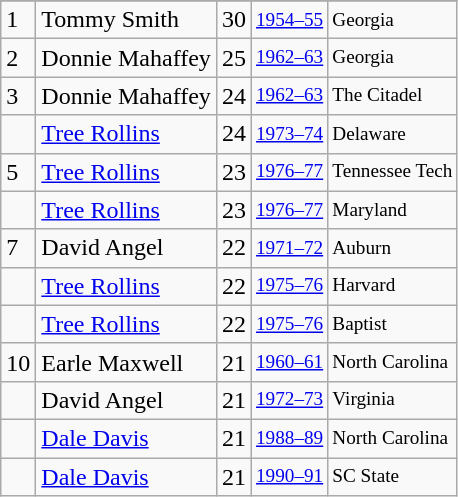<table class="wikitable">
<tr>
</tr>
<tr>
<td>1</td>
<td>Tommy Smith</td>
<td>30</td>
<td style="font-size:80%;"><a href='#'>1954–55</a></td>
<td style="font-size:80%;">Georgia</td>
</tr>
<tr>
<td>2</td>
<td>Donnie Mahaffey</td>
<td>25</td>
<td style="font-size:80%;"><a href='#'>1962–63</a></td>
<td style="font-size:80%;">Georgia</td>
</tr>
<tr>
<td>3</td>
<td>Donnie Mahaffey</td>
<td>24</td>
<td style="font-size:80%;"><a href='#'>1962–63</a></td>
<td style="font-size:80%;">The Citadel</td>
</tr>
<tr>
<td></td>
<td><a href='#'>Tree Rollins</a></td>
<td>24</td>
<td style="font-size:80%;"><a href='#'>1973–74</a></td>
<td style="font-size:80%;">Delaware</td>
</tr>
<tr>
<td>5</td>
<td><a href='#'>Tree Rollins</a></td>
<td>23</td>
<td style="font-size:80%;"><a href='#'>1976–77</a></td>
<td style="font-size:80%;">Tennessee Tech</td>
</tr>
<tr>
<td></td>
<td><a href='#'>Tree Rollins</a></td>
<td>23</td>
<td style="font-size:80%;"><a href='#'>1976–77</a></td>
<td style="font-size:80%;">Maryland</td>
</tr>
<tr>
<td>7</td>
<td>David Angel</td>
<td>22</td>
<td style="font-size:80%;"><a href='#'>1971–72</a></td>
<td style="font-size:80%;">Auburn</td>
</tr>
<tr>
<td></td>
<td><a href='#'>Tree Rollins</a></td>
<td>22</td>
<td style="font-size:80%;"><a href='#'>1975–76</a></td>
<td style="font-size:80%;">Harvard</td>
</tr>
<tr>
<td></td>
<td><a href='#'>Tree Rollins</a></td>
<td>22</td>
<td style="font-size:80%;"><a href='#'>1975–76</a></td>
<td style="font-size:80%;">Baptist</td>
</tr>
<tr>
<td>10</td>
<td>Earle Maxwell</td>
<td>21</td>
<td style="font-size:80%;"><a href='#'>1960–61</a></td>
<td style="font-size:80%;">North Carolina</td>
</tr>
<tr>
<td></td>
<td>David Angel</td>
<td>21</td>
<td style="font-size:80%;"><a href='#'>1972–73</a></td>
<td style="font-size:80%;">Virginia</td>
</tr>
<tr>
<td></td>
<td><a href='#'>Dale Davis</a></td>
<td>21</td>
<td style="font-size:80%;"><a href='#'>1988–89</a></td>
<td style="font-size:80%;">North Carolina</td>
</tr>
<tr>
<td></td>
<td><a href='#'>Dale Davis</a></td>
<td>21</td>
<td style="font-size:80%;"><a href='#'>1990–91</a></td>
<td style="font-size:80%;">SC State</td>
</tr>
</table>
